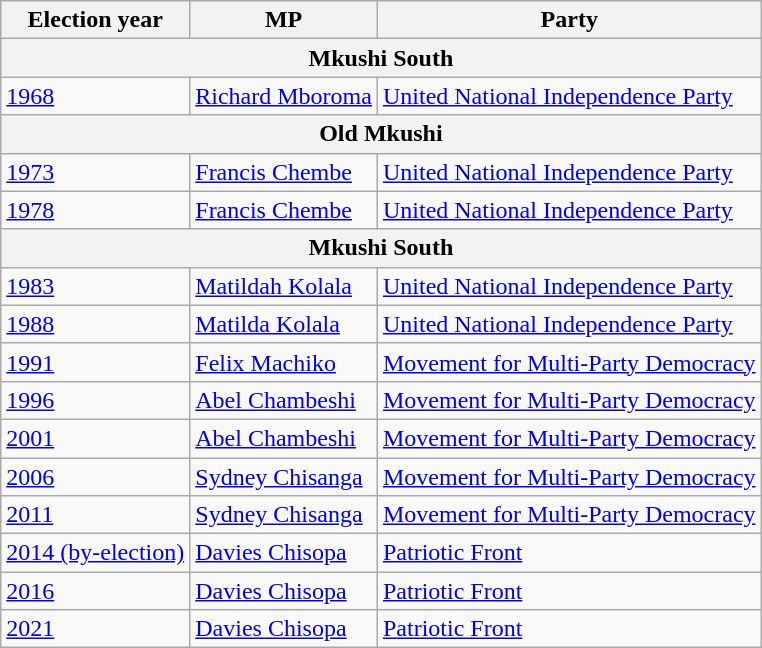<table class=wikitable>
<tr>
<th>Election year</th>
<th>MP</th>
<th>Party</th>
</tr>
<tr>
<th colspan=3>Mkushi South</th>
</tr>
<tr>
<td><a href='#'>1968</a></td>
<td><a href='#'>Richard Mboroma</a></td>
<td><a href='#'>United National Independence Party</a></td>
</tr>
<tr>
<th colspan=3>Old Mkushi</th>
</tr>
<tr>
<td><a href='#'>1973</a></td>
<td><a href='#'>Francis Chembe</a></td>
<td><a href='#'>United National Independence Party</a></td>
</tr>
<tr>
<td><a href='#'>1978</a></td>
<td><a href='#'>Francis Chembe</a></td>
<td><a href='#'>United National Independence Party</a></td>
</tr>
<tr>
<th colspan=3>Mkushi South</th>
</tr>
<tr>
<td><a href='#'>1983</a></td>
<td><a href='#'>Matildah Kolala</a></td>
<td><a href='#'>United National Independence Party</a></td>
</tr>
<tr>
<td><a href='#'>1988</a></td>
<td><a href='#'>Matilda Kolala</a></td>
<td><a href='#'>United National Independence Party</a></td>
</tr>
<tr>
<td><a href='#'>1991</a></td>
<td><a href='#'>Felix Machiko</a></td>
<td><a href='#'>Movement for Multi-Party Democracy</a></td>
</tr>
<tr>
<td><a href='#'>1996</a></td>
<td><a href='#'>Abel Chambeshi</a></td>
<td><a href='#'>Movement for Multi-Party Democracy</a></td>
</tr>
<tr>
<td><a href='#'>2001</a></td>
<td><a href='#'>Abel Chambeshi</a></td>
<td><a href='#'>Movement for Multi-Party Democracy</a></td>
</tr>
<tr>
<td><a href='#'>2006</a></td>
<td><a href='#'>Sydney Chisanga</a></td>
<td><a href='#'>Movement for Multi-Party Democracy</a></td>
</tr>
<tr>
<td><a href='#'>2011</a></td>
<td><a href='#'>Sydney Chisanga</a></td>
<td><a href='#'>Movement for Multi-Party Democracy</a></td>
</tr>
<tr>
<td><a href='#'>2014 (by-election)</a></td>
<td><a href='#'>Davies Chisopa</a></td>
<td><a href='#'>Patriotic Front</a></td>
</tr>
<tr>
<td><a href='#'>2016</a></td>
<td><a href='#'>Davies Chisopa</a></td>
<td><a href='#'>Patriotic Front</a></td>
</tr>
<tr>
<td><a href='#'>2021</a></td>
<td><a href='#'>Davies Chisopa</a></td>
<td><a href='#'>Patriotic Front</a></td>
</tr>
</table>
